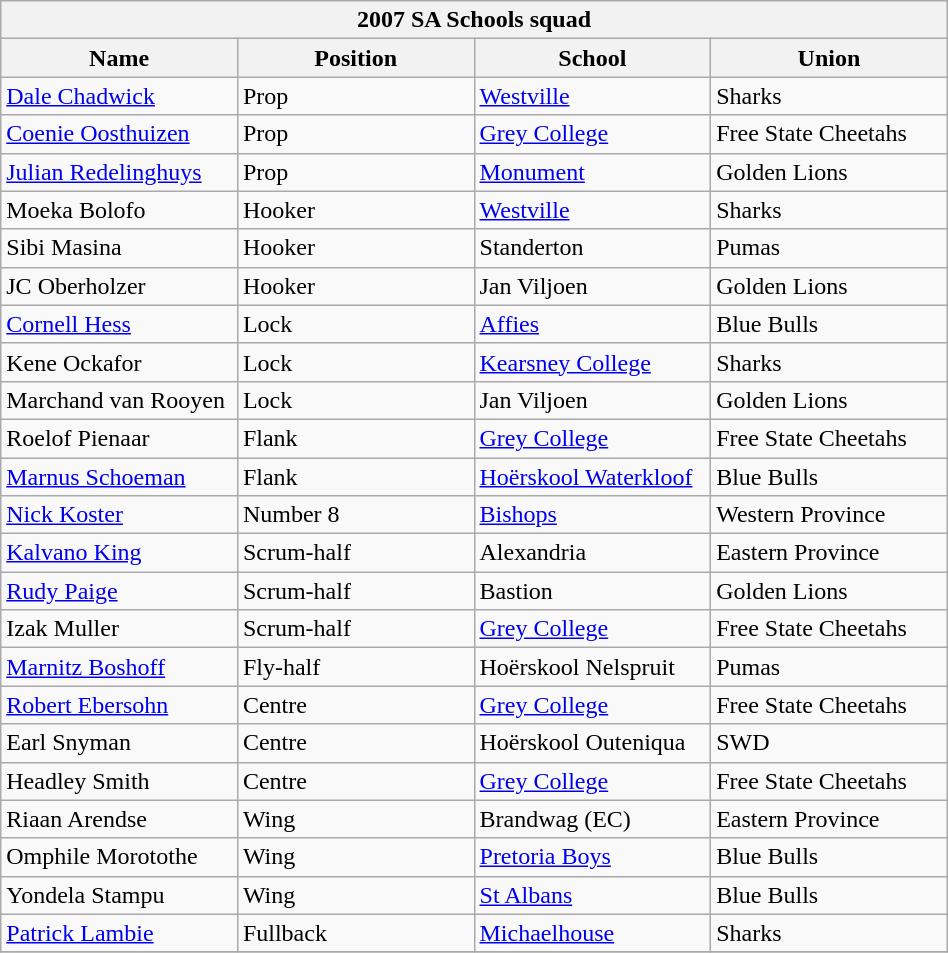<table class="wikitable" style="text-align:left; width:50%">
<tr>
<th colspan="100%">2007 SA Schools squad</th>
</tr>
<tr>
<th style="width:25%;">Name</th>
<th style="width:25%;">Position</th>
<th style="width:25%;">School</th>
<th style="width:25%;">Union</th>
</tr>
<tr>
<td><a href='#'>Dale Chadwick</a></td>
<td>Prop</td>
<td><a href='#'>Westville</a></td>
<td>Sharks</td>
</tr>
<tr>
<td><a href='#'>Coenie Oosthuizen</a></td>
<td>Prop</td>
<td><a href='#'>Grey College</a></td>
<td>Free State Cheetahs</td>
</tr>
<tr>
<td><a href='#'>Julian Redelinghuys</a></td>
<td>Prop</td>
<td><a href='#'>Monument</a></td>
<td>Golden Lions</td>
</tr>
<tr>
<td>Moeka Bolofo</td>
<td>Hooker</td>
<td><a href='#'>Westville</a></td>
<td>Sharks</td>
</tr>
<tr>
<td>Sibi Masina</td>
<td>Hooker</td>
<td>Standerton</td>
<td>Pumas</td>
</tr>
<tr>
<td>JC Oberholzer</td>
<td>Hooker</td>
<td>Jan Viljoen</td>
<td>Golden Lions</td>
</tr>
<tr>
<td><a href='#'>Cornell Hess</a></td>
<td>Lock</td>
<td><a href='#'>Affies</a></td>
<td>Blue Bulls</td>
</tr>
<tr>
<td>Kene Ockafor</td>
<td>Lock</td>
<td><a href='#'>Kearsney College</a></td>
<td>Sharks</td>
</tr>
<tr>
<td>Marchand van Rooyen</td>
<td>Lock</td>
<td>Jan Viljoen</td>
<td>Golden Lions</td>
</tr>
<tr>
<td>Roelof Pienaar</td>
<td>Flank</td>
<td><a href='#'>Grey College</a></td>
<td>Free State Cheetahs</td>
</tr>
<tr>
<td><a href='#'>Marnus Schoeman</a></td>
<td>Flank</td>
<td><a href='#'>Hoërskool Waterkloof</a></td>
<td>Blue Bulls</td>
</tr>
<tr>
<td><a href='#'>Nick Koster</a></td>
<td>Number 8</td>
<td><a href='#'>Bishops</a></td>
<td>Western Province</td>
</tr>
<tr>
<td><a href='#'>Kalvano King</a></td>
<td>Scrum-half</td>
<td>Alexandria</td>
<td>Eastern Province</td>
</tr>
<tr>
<td><a href='#'>Rudy Paige</a></td>
<td>Scrum-half</td>
<td>Bastion</td>
<td>Golden Lions</td>
</tr>
<tr>
<td>Izak Muller</td>
<td>Scrum-half</td>
<td><a href='#'>Grey College</a></td>
<td>Free State Cheetahs</td>
</tr>
<tr>
<td><a href='#'>Marnitz Boshoff</a></td>
<td>Fly-half</td>
<td>Hoërskool Nelspruit</td>
<td>Pumas</td>
</tr>
<tr>
<td><a href='#'>Robert Ebersohn</a></td>
<td>Centre</td>
<td><a href='#'>Grey College</a></td>
<td>Free State Cheetahs</td>
</tr>
<tr>
<td>Earl Snyman</td>
<td>Centre</td>
<td>Hoërskool Outeniqua</td>
<td>SWD</td>
</tr>
<tr>
<td>Headley Smith</td>
<td>Centre</td>
<td><a href='#'>Grey College</a></td>
<td>Free State Cheetahs</td>
</tr>
<tr>
<td>Riaan Arendse</td>
<td>Wing</td>
<td>Brandwag (EC)</td>
<td>Eastern Province</td>
</tr>
<tr>
<td>Omphile Morotothe</td>
<td>Wing</td>
<td><a href='#'>Pretoria Boys</a></td>
<td>Blue Bulls</td>
</tr>
<tr>
<td>Yondela Stampu</td>
<td>Wing</td>
<td><a href='#'>St Albans</a></td>
<td>Blue Bulls</td>
</tr>
<tr>
<td><a href='#'>Patrick Lambie</a></td>
<td>Fullback</td>
<td><a href='#'>Michaelhouse</a></td>
<td>Sharks</td>
</tr>
<tr>
</tr>
</table>
